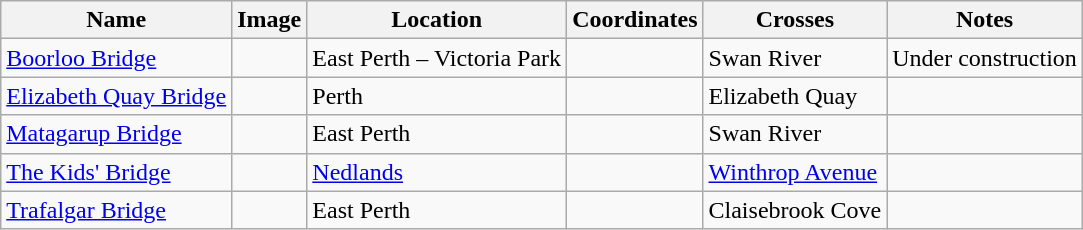<table class="wikitable">
<tr>
<th>Name</th>
<th>Image</th>
<th>Location</th>
<th>Coordinates</th>
<th>Crosses</th>
<th>Notes</th>
</tr>
<tr>
<td><a href='#'>Boorloo Bridge</a></td>
<td></td>
<td>East Perth – Victoria Park</td>
<td></td>
<td>Swan River</td>
<td>Under construction</td>
</tr>
<tr>
<td><a href='#'>Elizabeth Quay Bridge</a></td>
<td></td>
<td>Perth</td>
<td></td>
<td>Elizabeth Quay</td>
<td></td>
</tr>
<tr>
<td><a href='#'>Matagarup Bridge</a></td>
<td></td>
<td>East Perth</td>
<td></td>
<td>Swan River</td>
<td></td>
</tr>
<tr>
<td><a href='#'>The Kids' Bridge</a></td>
<td></td>
<td><a href='#'>Nedlands</a></td>
<td></td>
<td><a href='#'>Winthrop Avenue</a></td>
<td></td>
</tr>
<tr>
<td><a href='#'>Trafalgar Bridge</a></td>
<td></td>
<td>East Perth</td>
<td></td>
<td>Claisebrook Cove</td>
<td></td>
</tr>
</table>
